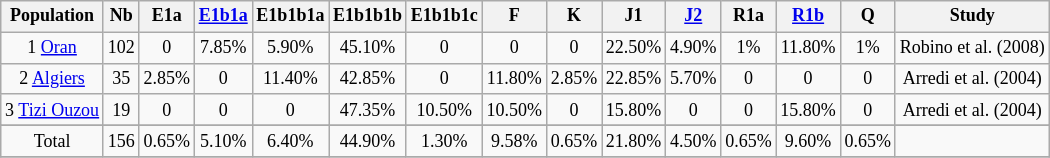<table class="wikitable sortable" style="text-align:center; font-size: 75%;">
<tr>
<th>Population</th>
<th>Nb</th>
<th>E1a</th>
<th><a href='#'>E1b1a</a></th>
<th>E1b1b1a</th>
<th>E1b1b1b</th>
<th>E1b1b1c</th>
<th>F</th>
<th>K</th>
<th>J1</th>
<th><a href='#'>J2</a></th>
<th>R1a</th>
<th><a href='#'>R1b</a></th>
<th>Q</th>
<th>Study</th>
</tr>
<tr>
<td>1 <a href='#'>Oran</a></td>
<td>102</td>
<td>0</td>
<td>7.85%</td>
<td>5.90%</td>
<td>45.10%</td>
<td>0</td>
<td>0</td>
<td>0</td>
<td>22.50%</td>
<td>4.90%</td>
<td>1%</td>
<td>11.80%</td>
<td>1%</td>
<td>Robino et al. (2008)</td>
</tr>
<tr>
<td>2 <a href='#'>Algiers</a></td>
<td>35</td>
<td>2.85%</td>
<td>0</td>
<td>11.40%</td>
<td>42.85%</td>
<td>0</td>
<td>11.80%</td>
<td>2.85%</td>
<td>22.85%</td>
<td>5.70%</td>
<td>0</td>
<td>0</td>
<td>0</td>
<td>Arredi et al. (2004)</td>
</tr>
<tr>
<td>3 <a href='#'>Tizi Ouzou</a></td>
<td>19</td>
<td>0</td>
<td>0</td>
<td>0</td>
<td>47.35%</td>
<td>10.50%</td>
<td>10.50%</td>
<td>0</td>
<td>15.80%</td>
<td>0</td>
<td>0</td>
<td>15.80%</td>
<td>0</td>
<td>Arredi et al. (2004)</td>
</tr>
<tr>
</tr>
<tr>
<td>Total</td>
<td>156</td>
<td>0.65%</td>
<td>5.10%</td>
<td>6.40%</td>
<td>44.90%</td>
<td>1.30%</td>
<td>9.58%</td>
<td>0.65%</td>
<td>21.80%</td>
<td>4.50%</td>
<td>0.65%</td>
<td>9.60%</td>
<td>0.65%</td>
<td></td>
</tr>
<tr>
</tr>
</table>
